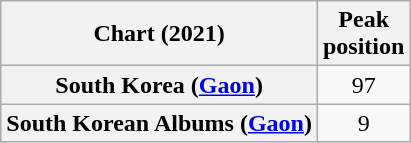<table class="wikitable sortable plainrowheaders" style="text-align:center">
<tr>
<th scope="col">Chart (2021)</th>
<th scope="col">Peak<br>position</th>
</tr>
<tr>
<th scope="row">South Korea (<a href='#'>Gaon</a>)</th>
<td>97</td>
</tr>
<tr>
<th scope="row">South Korean Albums (<a href='#'>Gaon</a>)</th>
<td>9</td>
</tr>
</table>
